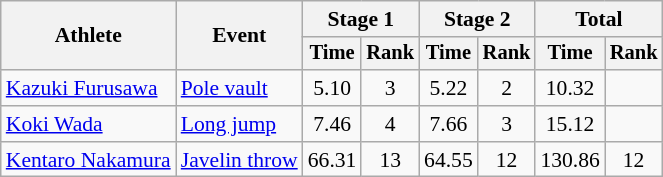<table class=wikitable style="font-size:90%">
<tr>
<th rowspan="2">Athlete</th>
<th rowspan="2">Event</th>
<th colspan="2">Stage 1</th>
<th colspan="2">Stage 2</th>
<th colspan="2">Total</th>
</tr>
<tr style="font-size:95%">
<th>Time</th>
<th>Rank</th>
<th>Time</th>
<th>Rank</th>
<th>Time</th>
<th>Rank</th>
</tr>
<tr align=center>
<td align=left><a href='#'>Kazuki Furusawa</a></td>
<td align=left><a href='#'>Pole vault</a></td>
<td>5.10</td>
<td>3</td>
<td>5.22</td>
<td>2</td>
<td>10.32</td>
<td></td>
</tr>
<tr align=center>
<td align=left><a href='#'>Koki Wada</a></td>
<td align=left><a href='#'>Long jump</a></td>
<td>7.46</td>
<td>4</td>
<td>7.66</td>
<td>3</td>
<td>15.12</td>
<td></td>
</tr>
<tr align=center>
<td align=left><a href='#'>Kentaro Nakamura</a></td>
<td align=left><a href='#'>Javelin throw</a></td>
<td>66.31</td>
<td>13</td>
<td>64.55</td>
<td>12</td>
<td>130.86</td>
<td>12</td>
</tr>
</table>
